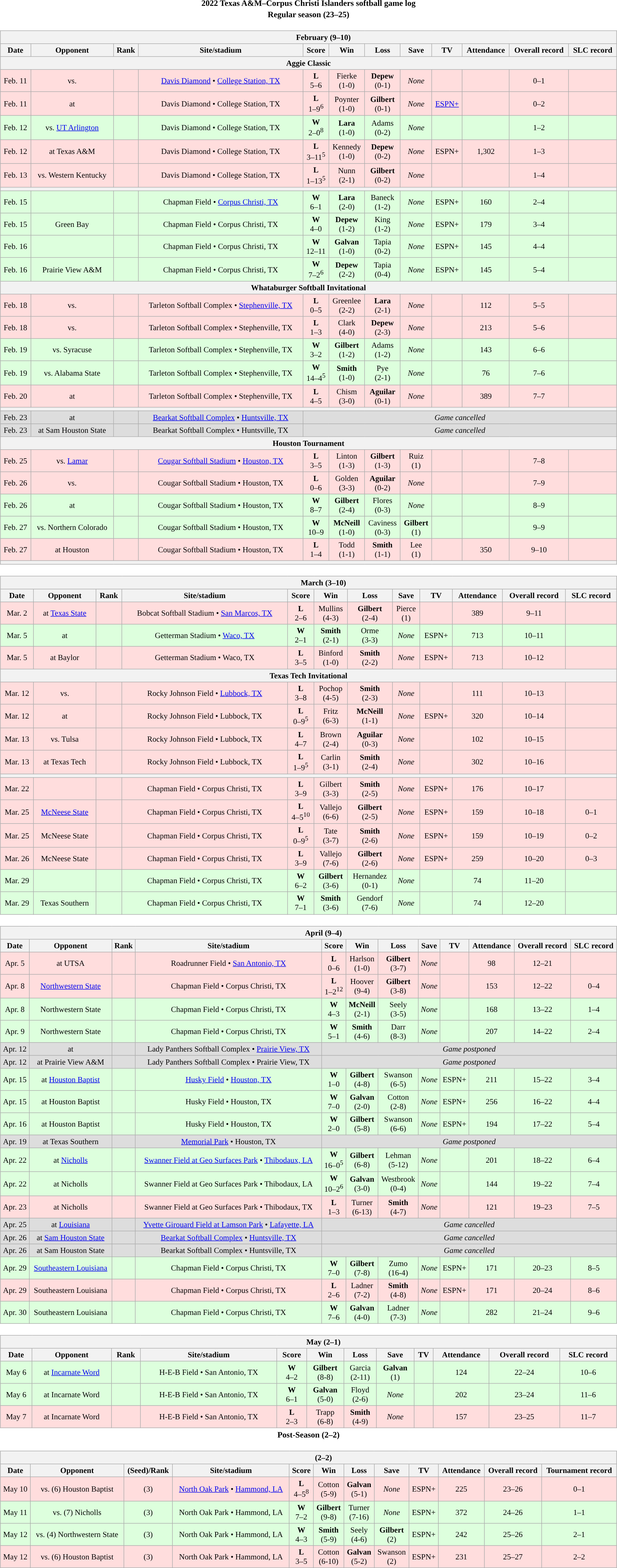<table class="toccolours" width=95% style="clear:both; margin:1.5em auto; text-align:center;">
<tr>
<th colspan=2>2022 Texas A&M–Corpus Christi Islanders softball game log</th>
</tr>
<tr>
<th colspan=2>Regular season (23–25)</th>
</tr>
<tr valign="top">
<td><br><table class="wikitable collapsible" style="margin:auto; width:100%; text-align:center; font-size:95%">
<tr>
<th colspan=12 style="padding-left:4em;">February (9–10)</th>
</tr>
<tr>
<th>Date</th>
<th>Opponent</th>
<th>Rank</th>
<th>Site/stadium</th>
<th>Score</th>
<th>Win</th>
<th>Loss</th>
<th>Save</th>
<th>TV</th>
<th>Attendance</th>
<th>Overall record</th>
<th>SLC record</th>
</tr>
<tr>
<th colspan=12>Aggie Classic</th>
</tr>
<tr align="center" bgcolor=#ffdddd>
<td>Feb. 11</td>
<td>vs. </td>
<td></td>
<td><a href='#'>Davis Diamond</a> • <a href='#'>College Station, TX</a></td>
<td><strong>L</strong><br>5–6</td>
<td>Fierke<br>(1-0)</td>
<td><strong>Depew</strong><br>(0-1)</td>
<td><em>None</em></td>
<td></td>
<td></td>
<td>0–1</td>
<td></td>
</tr>
<tr align="center" bgcolor=#ffdddd>
<td>Feb. 11</td>
<td>at </td>
<td></td>
<td>Davis Diamond • College Station, TX</td>
<td><strong>L</strong><br>1–9<sup>6</sup></td>
<td>Poynter<br>(1-0)</td>
<td><strong>Gilbert</strong><br>(0-1)</td>
<td><em>None</em></td>
<td><a href='#'>ESPN+</a></td>
<td></td>
<td>0–2</td>
<td></td>
</tr>
<tr align="center" bgcolor=#ddffdd>
<td>Feb. 12</td>
<td>vs. <a href='#'>UT Arlington</a></td>
<td></td>
<td>Davis Diamond • College Station, TX</td>
<td><strong>W</strong><br>2–0<sup>8</sup></td>
<td><strong>Lara</strong><br>(1-0)</td>
<td>Adams<br>(0-2)</td>
<td><em>None</em></td>
<td></td>
<td></td>
<td>1–2</td>
<td></td>
</tr>
<tr align="center" bgcolor=#ffdddd>
<td>Feb. 12</td>
<td>at Texas A&M</td>
<td></td>
<td>Davis Diamond • College Station, TX</td>
<td><strong>L</strong><br>3–11<sup>5</sup></td>
<td>Kennedy<br>(1-0)</td>
<td><strong>Depew</strong><br>(0-2)</td>
<td><em>None</em></td>
<td>ESPN+</td>
<td>1,302</td>
<td>1–3</td>
<td></td>
</tr>
<tr align="center" bgcolor=#ffdddd>
<td>Feb. 13</td>
<td>vs. Western Kentucky</td>
<td></td>
<td>Davis Diamond • College Station, TX</td>
<td><strong>L</strong><br>1–13<sup>5</sup></td>
<td>Nunn<br>(2-1)</td>
<td><strong>Gilbert</strong><br>(0-2)</td>
<td><em>None</em></td>
<td></td>
<td></td>
<td>1–4</td>
<td></td>
</tr>
<tr>
<th colspan=12></th>
</tr>
<tr align="center" bgcolor=#ddffdd>
<td>Feb. 15</td>
<td></td>
<td></td>
<td>Chapman Field • <a href='#'>Corpus Christi, TX</a></td>
<td><strong>W</strong><br>6–1</td>
<td><strong>Lara</strong><br>(2-0)</td>
<td>Baneck<br>(1-2)</td>
<td><em>None</em></td>
<td>ESPN+</td>
<td>160</td>
<td>2–4</td>
<td></td>
</tr>
<tr align="center" bgcolor=#ddffdd>
<td>Feb. 15</td>
<td>Green Bay</td>
<td></td>
<td>Chapman Field • Corpus Christi, TX</td>
<td><strong>W</strong><br>4–0</td>
<td><strong>Depew</strong><br>(1-2)</td>
<td>King<br>(1-2)</td>
<td><em>None</em></td>
<td>ESPN+</td>
<td>179</td>
<td>3–4</td>
<td></td>
</tr>
<tr align="center" bgcolor=#ddffdd>
<td>Feb. 16</td>
<td></td>
<td></td>
<td>Chapman Field • Corpus Christi, TX</td>
<td><strong>W</strong><br>12–11</td>
<td><strong>Galvan</strong><br>(1-0)</td>
<td>Tapia<br>(0-2)</td>
<td><em>None</em></td>
<td>ESPN+</td>
<td>145</td>
<td>4–4</td>
<td></td>
</tr>
<tr align="center" bgcolor=#ddffdd>
<td>Feb. 16</td>
<td>Prairie View A&M</td>
<td></td>
<td>Chapman Field • Corpus Christi, TX</td>
<td><strong>W</strong><br>7–2<sup>6</sup></td>
<td><strong>Depew</strong><br>(2-2)</td>
<td>Tapia<br>(0-4)</td>
<td><em>None</em></td>
<td>ESPN+</td>
<td>145</td>
<td>5–4</td>
<td></td>
</tr>
<tr>
<th colspan=12>Whataburger Softball Invitational</th>
</tr>
<tr align="center" bgcolor=#ffdddd>
<td>Feb. 18</td>
<td>vs. </td>
<td></td>
<td>Tarleton Softball Complex • <a href='#'>Stephenville, TX</a></td>
<td><strong>L</strong><br>0–5</td>
<td>Greenlee<br>(2-2)</td>
<td><strong>Lara</strong><br>(2-1)</td>
<td><em>None</em></td>
<td></td>
<td>112</td>
<td>5–5</td>
<td></td>
</tr>
<tr align="center" bgcolor=#ffdddd>
<td>Feb. 18</td>
<td>vs. </td>
<td></td>
<td>Tarleton Softball Complex • Stephenville, TX</td>
<td><strong>L</strong><br>1–3</td>
<td>Clark<br>(4-0)</td>
<td><strong>Depew</strong><br>(2-3)</td>
<td><em>None</em></td>
<td></td>
<td>213</td>
<td>5–6</td>
<td></td>
</tr>
<tr align="center" bgcolor=#ddffdd>
<td>Feb. 19</td>
<td>vs. Syracuse</td>
<td></td>
<td>Tarleton Softball Complex • Stephenville, TX</td>
<td><strong>W</strong><br>3–2</td>
<td><strong>Gilbert</strong><br>(1-2)</td>
<td>Adams<br>(1-2)</td>
<td><em>None</em></td>
<td></td>
<td>143</td>
<td>6–6</td>
<td></td>
</tr>
<tr align="center" bgcolor=#ddffdd>
<td>Feb. 19</td>
<td>vs. Alabama State</td>
<td></td>
<td>Tarleton Softball Complex • Stephenville, TX</td>
<td><strong>W</strong><br>14–4<sup>5</sup></td>
<td><strong>Smith</strong><br>(1-0)</td>
<td>Pye<br>(2-1)</td>
<td><em>None</em></td>
<td></td>
<td>76</td>
<td>7–6</td>
<td></td>
</tr>
<tr align="center" bgcolor=#ffdddd>
<td>Feb. 20</td>
<td>at </td>
<td></td>
<td>Tarleton Softball Complex • Stephenville, TX</td>
<td><strong>L</strong><br>4–5</td>
<td>Chism<br>(3-0)</td>
<td><strong>Aguilar</strong><br>(0-1)</td>
<td><em>None</em></td>
<td></td>
<td>389</td>
<td>7–7</td>
<td></td>
</tr>
<tr>
<th colspan=12></th>
</tr>
<tr align="center" bgcolor=#dddddd>
<td>Feb. 23</td>
<td>at </td>
<td></td>
<td><a href='#'>Bearkat Softball Complex</a> • <a href='#'>Huntsville, TX</a></td>
<td colspan=8><em>Game cancelled</em></td>
</tr>
<tr align="center" bgcolor=#dddddd>
<td>Feb. 23</td>
<td>at Sam Houston State</td>
<td></td>
<td>Bearkat Softball Complex • Huntsville, TX</td>
<td colspan=8><em>Game cancelled</em></td>
</tr>
<tr>
<th colspan=12>Houston Tournament</th>
</tr>
<tr align="center" bgcolor=#ffdddd>
<td>Feb. 25</td>
<td>vs. <a href='#'>Lamar</a></td>
<td></td>
<td><a href='#'>Cougar Softball Stadium</a> • <a href='#'>Houston, TX</a></td>
<td><strong>L</strong><br>3–5</td>
<td>Linton<br>(1-3)</td>
<td><strong>Gilbert</strong><br>(1-3)</td>
<td>Ruiz<br>(1)</td>
<td></td>
<td></td>
<td>7–8</td>
<td></td>
</tr>
<tr align="center" bgcolor=#ffdddd>
<td>Feb. 26</td>
<td>vs. </td>
<td></td>
<td>Cougar Softball Stadium • Houston, TX</td>
<td><strong>L</strong><br>0–6</td>
<td>Golden<br>(3-3)</td>
<td><strong>Aguilar</strong><br>(0-2)</td>
<td><em>None</em></td>
<td></td>
<td></td>
<td>7–9</td>
<td></td>
</tr>
<tr align="center" bgcolor=#ddffdd>
<td>Feb. 26</td>
<td>at </td>
<td></td>
<td>Cougar Softball Stadium • Houston, TX</td>
<td><strong>W</strong><br>8–7</td>
<td><strong>Gilbert</strong><br>(2-4)</td>
<td>Flores<br>(0-3)</td>
<td><em>None</em></td>
<td></td>
<td></td>
<td>8–9</td>
<td></td>
</tr>
<tr align="center" bgcolor=#ddffdd>
<td>Feb. 27</td>
<td>vs. Northern Colorado</td>
<td></td>
<td>Cougar Softball Stadium • Houston, TX</td>
<td><strong>W</strong><br>10–9</td>
<td><strong>McNeill</strong><br>(1-0)</td>
<td>Caviness<br>(0-3)</td>
<td><strong>Gilbert</strong><br>(1)</td>
<td></td>
<td></td>
<td>9–9</td>
<td></td>
</tr>
<tr align="center" bgcolor=#ffdddd>
<td>Feb. 27</td>
<td>at Houston</td>
<td></td>
<td>Cougar Softball Stadium • Houston, TX</td>
<td><strong>L</strong><br>1–4</td>
<td>Todd<br>(1-1)</td>
<td><strong>Smith</strong><br>(1-1)</td>
<td>Lee<br>(1)</td>
<td></td>
<td>350</td>
<td>9–10</td>
<td></td>
</tr>
<tr>
<th colspan=12></th>
</tr>
</table>
</td>
</tr>
<tr>
<td><br><table class="wikitable collapsible " style="margin:auto; width:100%; text-align:center; font-size:95%">
<tr>
<th colspan=12 style="padding-left:4em;">March (3–10)</th>
</tr>
<tr>
<th>Date</th>
<th>Opponent</th>
<th>Rank</th>
<th>Site/stadium</th>
<th>Score</th>
<th>Win</th>
<th>Loss</th>
<th>Save</th>
<th>TV</th>
<th>Attendance</th>
<th>Overall record</th>
<th>SLC record</th>
</tr>
<tr align="center" bgcolor=#ffdddd>
<td>Mar. 2</td>
<td>at <a href='#'>Texas State</a></td>
<td></td>
<td>Bobcat Softball Stadium • <a href='#'>San Marcos, TX</a></td>
<td><strong>L</strong><br>2–6</td>
<td>Mullins<br>(4-3)</td>
<td><strong>Gilbert</strong><br>(2-4)</td>
<td>Pierce<br>(1)</td>
<td></td>
<td>389</td>
<td>9–11</td>
<td></td>
</tr>
<tr align="center" bgcolor=#ddffdd>
<td>Mar. 5</td>
<td>at </td>
<td></td>
<td>Getterman Stadium • <a href='#'>Waco, TX</a></td>
<td><strong>W</strong><br>2–1</td>
<td><strong>Smith</strong><br>(2-1)</td>
<td>Orme<br>(3-3)</td>
<td><em>None</em></td>
<td>ESPN+</td>
<td>713</td>
<td>10–11</td>
<td></td>
</tr>
<tr align="center" bgcolor=#ffdddd>
<td>Mar. 5</td>
<td>at Baylor</td>
<td></td>
<td>Getterman Stadium • Waco, TX</td>
<td><strong>L</strong><br>3–5</td>
<td>Binford<br>(1-0)</td>
<td><strong>Smith</strong><br>(2-2)</td>
<td><em>None</em></td>
<td>ESPN+</td>
<td>713</td>
<td>10–12</td>
<td></td>
</tr>
<tr>
<th colspan=12>Texas Tech Invitational</th>
</tr>
<tr align="center" bgcolor=#ffdddd>
<td>Mar. 12</td>
<td>vs. </td>
<td></td>
<td>Rocky Johnson Field • <a href='#'>Lubbock, TX</a></td>
<td><strong>L</strong><br>3–8</td>
<td>Pochop<br>(4-5)</td>
<td><strong>Smith</strong><br>(2-3)</td>
<td><em>None</em></td>
<td></td>
<td>111</td>
<td>10–13</td>
<td></td>
</tr>
<tr align="center" bgcolor=#ffdddd>
<td>Mar. 12</td>
<td>at </td>
<td></td>
<td>Rocky Johnson Field • Lubbock, TX</td>
<td><strong>L</strong><br>0–9<sup>5</sup></td>
<td>Fritz<br>(6-3)</td>
<td><strong>McNeill</strong><br>(1-1)</td>
<td><em>None</em></td>
<td>ESPN+</td>
<td>320</td>
<td>10–14</td>
<td></td>
</tr>
<tr align="center" bgcolor=#ffdddd>
<td>Mar. 13</td>
<td>vs. Tulsa</td>
<td></td>
<td>Rocky Johnson Field • Lubbock, TX</td>
<td><strong>L</strong><br>4–7</td>
<td>Brown<br>(2-4)</td>
<td><strong>Aguilar</strong><br>(0-3)</td>
<td><em>None</em></td>
<td></td>
<td>102</td>
<td>10–15</td>
<td></td>
</tr>
<tr align="center" bgcolor=#ffdddd>
<td>Mar. 13</td>
<td>at Texas Tech</td>
<td></td>
<td>Rocky Johnson Field • Lubbock, TX</td>
<td><strong>L</strong><br>1–9<sup>5</sup></td>
<td>Carlin<br>(3-1)</td>
<td><strong>Smith</strong><br>(2-4)</td>
<td><em>None</em></td>
<td></td>
<td>302</td>
<td>10–16</td>
<td></td>
</tr>
<tr>
<th colspan=12></th>
</tr>
<tr align="center" bgcolor=#ffdddd>
<td>Mar. 22</td>
<td></td>
<td></td>
<td>Chapman Field • Corpus Christi, TX</td>
<td><strong>L</strong><br>3–9</td>
<td>Gilbert<br>(3-3)</td>
<td><strong>Smith</strong><br>(2-5)</td>
<td><em>None</em></td>
<td>ESPN+</td>
<td>176</td>
<td>10–17</td>
<td></td>
</tr>
<tr align="center" bgcolor=#ffdddd>
<td>Mar. 25</td>
<td><a href='#'>McNeese State</a></td>
<td></td>
<td>Chapman Field • Corpus Christi, TX</td>
<td><strong>L</strong><br>4–5<sup>10</sup></td>
<td>Vallejo<br>(6-6)</td>
<td><strong>Gilbert</strong><br>(2-5)</td>
<td><em>None</em></td>
<td>ESPN+</td>
<td>159</td>
<td>10–18</td>
<td>0–1</td>
</tr>
<tr align="center" bgcolor=#ffdddd>
<td>Mar. 25</td>
<td>McNeese State</td>
<td></td>
<td>Chapman Field • Corpus Christi, TX</td>
<td><strong>L</strong><br>0–9<sup>5</sup></td>
<td>Tate<br>(3-7)</td>
<td><strong>Smith</strong><br>(2-6)</td>
<td><em>None</em></td>
<td>ESPN+</td>
<td>159</td>
<td>10–19</td>
<td>0–2</td>
</tr>
<tr align="center" bgcolor=#ffdddd>
<td>Mar. 26</td>
<td>McNeese State</td>
<td></td>
<td>Chapman Field • Corpus Christi, TX</td>
<td><strong>L</strong><br>3–9</td>
<td>Vallejo<br>(7-6)</td>
<td><strong>Gilbert</strong><br>(2-6)</td>
<td><em>None</em></td>
<td>ESPN+</td>
<td>259</td>
<td>10–20</td>
<td>0–3</td>
</tr>
<tr align="center" bgcolor=#ddffdd>
<td>Mar. 29</td>
<td></td>
<td></td>
<td>Chapman Field • Corpus Christi, TX</td>
<td><strong>W</strong><br>6–2</td>
<td><strong>Gilbert</strong><br>(3-6)</td>
<td>Hernandez<br>(0-1)</td>
<td><em>None</em></td>
<td></td>
<td>74</td>
<td>11–20</td>
<td></td>
</tr>
<tr align="center" bgcolor=#ddffdd>
<td>Mar. 29</td>
<td>Texas Southern</td>
<td></td>
<td>Chapman Field • Corpus Christi, TX</td>
<td><strong>W</strong><br>7–1</td>
<td><strong>Smith</strong><br>(3-6)</td>
<td>Gendorf<br>(7-6)</td>
<td><em>None</em></td>
<td></td>
<td>74</td>
<td>12–20</td>
<td></td>
</tr>
</table>
</td>
</tr>
<tr>
<td><br><table class="wikitable collapsible " style="margin:auto; width:100%; text-align:center; font-size:95%">
<tr>
<th colspan=12 style="padding-left:4em;">April (9–4)</th>
</tr>
<tr>
<th>Date</th>
<th>Opponent</th>
<th>Rank</th>
<th>Site/stadium</th>
<th>Score</th>
<th>Win</th>
<th>Loss</th>
<th>Save</th>
<th>TV</th>
<th>Attendance</th>
<th>Overall record</th>
<th>SLC record</th>
</tr>
<tr align="center" bgcolor=#ffdddd>
<td>Apr. 5</td>
<td>at UTSA</td>
<td></td>
<td>Roadrunner Field • <a href='#'>San Antonio, TX</a></td>
<td><strong>L</strong><br>0–6</td>
<td>Harlson<br>(1-0)</td>
<td><strong>Gilbert</strong><br>(3-7)</td>
<td><em>None</em></td>
<td></td>
<td>98</td>
<td>12–21</td>
<td></td>
</tr>
<tr align="center" bgcolor=#ffdddd>
<td>Apr. 8</td>
<td><a href='#'>Northwestern State</a></td>
<td></td>
<td>Chapman Field • Corpus Christi, TX</td>
<td><strong>L</strong><br>1–2<sup>12</sup></td>
<td>Hoover<br>(9-4)</td>
<td><strong>Gilbert</strong><br>(3-8)</td>
<td><em>None</em></td>
<td></td>
<td>153</td>
<td>12–22</td>
<td>0–4</td>
</tr>
<tr align="center" bgcolor=#ddffdd>
<td>Apr. 8</td>
<td>Northwestern State</td>
<td></td>
<td>Chapman Field • Corpus Christi, TX</td>
<td><strong>W</strong><br>4–3</td>
<td><strong>McNeill</strong><br>(2-1)</td>
<td>Seely<br>(3-5)</td>
<td><em>None</em></td>
<td></td>
<td>168</td>
<td>13–22</td>
<td>1–4</td>
</tr>
<tr align="center" bgcolor=#ddffdd>
<td>Apr. 9</td>
<td>Northwestern State</td>
<td></td>
<td>Chapman Field • Corpus Christi, TX</td>
<td><strong>W</strong><br>5–1</td>
<td><strong>Smith</strong><br>(4-6)</td>
<td>Darr<br>(8-3)</td>
<td><em>None</em></td>
<td></td>
<td>207</td>
<td>14–22</td>
<td>2–4</td>
</tr>
<tr align="center" bgcolor=#dddddd>
<td>Apr. 12</td>
<td>at </td>
<td></td>
<td>Lady Panthers Softball Complex • <a href='#'>Prairie View, TX</a></td>
<td colspan=8><em>Game postponed</em></td>
</tr>
<tr align="center" bgcolor=#dddddd>
<td>Apr. 12</td>
<td>at Prairie View A&M</td>
<td></td>
<td>Lady Panthers Softball Complex • Prairie View, TX</td>
<td colspan=8><em>Game postponed</em></td>
</tr>
<tr align="center" bgcolor=#ddffdd>
<td>Apr. 15</td>
<td>at <a href='#'>Houston Baptist</a></td>
<td></td>
<td><a href='#'>Husky Field</a> • <a href='#'>Houston, TX</a></td>
<td><strong>W</strong><br>1–0</td>
<td><strong>Gilbert</strong><br>(4-8)</td>
<td>Swanson<br>(6-5)</td>
<td><em>None</em></td>
<td>ESPN+</td>
<td>211</td>
<td>15–22</td>
<td>3–4</td>
</tr>
<tr align="center" bgcolor=#ddffdd>
<td>Apr. 15</td>
<td>at Houston Baptist</td>
<td></td>
<td>Husky Field • Houston, TX</td>
<td><strong>W</strong><br>7–0</td>
<td><strong>Galvan</strong><br>(2-0)</td>
<td>Cotton<br>(2-8)</td>
<td><em>None</em></td>
<td>ESPN+</td>
<td>256</td>
<td>16–22</td>
<td>4–4</td>
</tr>
<tr align="center" bgcolor=#ddffdd>
<td>Apr. 16</td>
<td>at Houston Baptist</td>
<td></td>
<td>Husky Field • Houston, TX</td>
<td><strong>W</strong><br>2–0</td>
<td><strong>Gilbert</strong><br>(5-8)</td>
<td>Swanson<br>(6-6)</td>
<td><em>None</em></td>
<td>ESPN+</td>
<td>194</td>
<td>17–22</td>
<td>5–4</td>
</tr>
<tr align="center" bgcolor=#dddddd>
<td>Apr. 19</td>
<td>at Texas Southern</td>
<td></td>
<td><a href='#'>Memorial Park</a> • Houston, TX</td>
<td colspan=8><em>Game postponed</em></td>
</tr>
<tr align="center" bgcolor=#ddffdd>
<td>Apr. 22</td>
<td>at <a href='#'>Nicholls</a></td>
<td></td>
<td><a href='#'>Swanner Field at Geo Surfaces Park</a> • <a href='#'>Thibodaux, LA</a></td>
<td><strong>W</strong><br>16–0<sup>5</sup></td>
<td><strong>Gilbert</strong><br>(6-8)</td>
<td>Lehman<br>(5-12)</td>
<td><em>None</em></td>
<td></td>
<td>201</td>
<td>18–22</td>
<td>6–4</td>
</tr>
<tr align="center" bgcolor=#ddffdd>
<td>Apr. 22</td>
<td>at Nicholls</td>
<td></td>
<td>Swanner Field at Geo Surfaces Park • Thibodaux, LA</td>
<td><strong>W</strong><br>10–2<sup>6</sup></td>
<td><strong>Galvan</strong><br>(3-0)</td>
<td>Westbrook<br>(0-4)</td>
<td><em>None</em></td>
<td></td>
<td>144</td>
<td>19–22</td>
<td>7–4</td>
</tr>
<tr align="center" bgcolor=#ffdddd>
<td>Apr. 23</td>
<td>at Nicholls</td>
<td></td>
<td>Swanner Field at Geo Surfaces Park • Thibodaux, TX</td>
<td><strong>L</strong><br>1–3</td>
<td>Turner<br>(6-13)</td>
<td><strong>Smith</strong><br>(4-7)</td>
<td><em>None</em></td>
<td></td>
<td>121</td>
<td>19–23</td>
<td>7–5</td>
</tr>
<tr align="center" bgcolor=#dddddd>
<td>Apr. 25</td>
<td>at <a href='#'>Louisiana</a></td>
<td></td>
<td><a href='#'>Yvette Girouard Field at Lamson Park</a> • <a href='#'>Lafayette, LA</a></td>
<td colspan=8><em>Game cancelled</em></td>
</tr>
<tr align="center" bgcolor=#dddddd>
<td>Apr. 26</td>
<td>at <a href='#'>Sam Houston State</a></td>
<td></td>
<td><a href='#'>Bearkat Softball Complex</a> • <a href='#'>Huntsville, TX</a></td>
<td colspan=8><em>Game cancelled</em></td>
</tr>
<tr align="center" bgcolor=#dddddd>
<td>Apr. 26</td>
<td>at Sam Houston State</td>
<td></td>
<td>Bearkat Softball Complex • Huntsville, TX</td>
<td colspan=8><em>Game cancelled</em></td>
</tr>
<tr align="center" bgcolor=#ddffdd>
<td>Apr. 29</td>
<td><a href='#'>Southeastern Louisiana</a></td>
<td></td>
<td>Chapman Field • Corpus Christi, TX</td>
<td><strong>W</strong><br>7–0</td>
<td><strong>Gilbert</strong><br>(7-8)</td>
<td>Zumo<br>(16-4)</td>
<td><em>None</em></td>
<td>ESPN+</td>
<td>171</td>
<td>20–23</td>
<td>8–5</td>
</tr>
<tr align="center" bgcolor=#ffdddd>
<td>Apr. 29</td>
<td>Southeastern Louisiana</td>
<td></td>
<td>Chapman Field • Corpus Christi, TX</td>
<td><strong>L</strong><br>2–6</td>
<td>Ladner<br>(7-2)</td>
<td><strong>Smith</strong><br>(4-8)</td>
<td><em>None</em></td>
<td>ESPN+</td>
<td>171</td>
<td>20–24</td>
<td>8–6</td>
</tr>
<tr align="center" bgcolor=#ddffdd>
<td>Apr. 30</td>
<td>Southeastern Louisiana</td>
<td></td>
<td>Chapman Field • Corpus Christi, TX</td>
<td><strong>W</strong><br>7–6</td>
<td><strong>Galvan</strong><br>(4-0)</td>
<td>Ladner<br>(7-3)</td>
<td><em>None</em></td>
<td></td>
<td>282</td>
<td>21–24</td>
<td>9–6</td>
</tr>
</table>
</td>
</tr>
<tr>
<td><br><table class="wikitable collapsible " style="margin:auto; width:100%; text-align:center; font-size:95%">
<tr>
<th colspan=12 style="padding-left:4em;">May (2–1)</th>
</tr>
<tr>
<th>Date</th>
<th>Opponent</th>
<th>Rank</th>
<th>Site/stadium</th>
<th>Score</th>
<th>Win</th>
<th>Loss</th>
<th>Save</th>
<th>TV</th>
<th>Attendance</th>
<th>Overall record</th>
<th>SLC record</th>
</tr>
<tr align="center" bgcolor=#ddffdd>
<td>May 6</td>
<td>at <a href='#'>Incarnate Word</a></td>
<td></td>
<td>H-E-B Field • San Antonio, TX</td>
<td><strong>W</strong><br>4–2</td>
<td><strong>Gilbert</strong><br>(8-8)</td>
<td>Garcia<br>(2-11)</td>
<td><strong>Galvan</strong><br>(1)</td>
<td></td>
<td>124</td>
<td>22–24</td>
<td>10–6</td>
</tr>
<tr align="center" bgcolor=#ddffdd>
<td>May 6</td>
<td>at Incarnate Word</td>
<td></td>
<td>H-E-B Field • San Antonio, TX</td>
<td><strong>W</strong><br>6–1</td>
<td><strong>Galvan</strong><br>(5-0)</td>
<td>Floyd<br>(2-6)</td>
<td><em>None</em></td>
<td></td>
<td>202</td>
<td>23–24</td>
<td>11–6</td>
</tr>
<tr align="center" bgcolor=#ffdddd>
<td>May 7</td>
<td>at Incarnate Word</td>
<td></td>
<td>H-E-B Field • San Antonio, TX</td>
<td><strong>L</strong><br>2–3</td>
<td>Trapp<br>(6-8)</td>
<td><strong>Smith</strong><br>(4-9)</td>
<td><em>None</em></td>
<td></td>
<td>157</td>
<td>23–25</td>
<td>11–7</td>
</tr>
</table>
</td>
</tr>
<tr>
<th colspan=2>Post-Season (2–2)</th>
</tr>
<tr>
<td><br><table class="wikitable collapsible" style="margin:auto; width:100%; text-align:center; font-size:95%">
<tr>
<th colspan=12 style="padding-left:4em;"> (2–2)</th>
</tr>
<tr>
<th>Date</th>
<th>Opponent</th>
<th>(Seed)/Rank</th>
<th>Site/stadium</th>
<th>Score</th>
<th>Win</th>
<th>Loss</th>
<th>Save</th>
<th>TV</th>
<th>Attendance</th>
<th>Overall record</th>
<th>Tournament record</th>
</tr>
<tr align="center" bgcolor=#ffdddd>
<td>May 10</td>
<td>vs. (6) Houston Baptist</td>
<td>(3)</td>
<td><a href='#'>North Oak Park</a> • <a href='#'>Hammond, LA</a></td>
<td><strong>L</strong><br>4–5<sup>8</sup></td>
<td>Cotton<br>(5-9)</td>
<td><strong>Galvan</strong><br>(5-1)</td>
<td><em>None</em></td>
<td>ESPN+</td>
<td>225</td>
<td>23–26</td>
<td>0–1</td>
</tr>
<tr align="center" bgcolor=#ddffdd>
<td>May 11</td>
<td>vs. (7) Nicholls</td>
<td>(3)</td>
<td>North Oak Park • Hammond, LA</td>
<td><strong>W</strong><br>7–2</td>
<td><strong>Gilbert</strong><br>(9-8)</td>
<td>Turner<br>(7-16)</td>
<td><em>None</em></td>
<td>ESPN+</td>
<td>372</td>
<td>24–26</td>
<td>1–1</td>
</tr>
<tr align="center" bgcolor=#ddffdd>
<td>May 12</td>
<td>vs. (4) Northwestern State</td>
<td>(3)</td>
<td>North Oak Park • Hammond, LA</td>
<td><strong>W</strong><br>4–3</td>
<td><strong>Smith</strong><br>(5-9)</td>
<td>Seely<br>(4-6)</td>
<td><strong>Gilbert</strong><br>(2)</td>
<td>ESPN+</td>
<td>242</td>
<td>25–26</td>
<td>2–1</td>
</tr>
<tr align="center" bgcolor=#ffdddd>
<td>May 12</td>
<td>vs. (6) Houston Baptist</td>
<td>(3)</td>
<td>North Oak Park • Hammond, LA</td>
<td><strong>L</strong><br>3–5</td>
<td>Cotton<br>(6-10)</td>
<td><strong>Galvan</strong><br>(5-2)</td>
<td>Swanson<br>(2)</td>
<td>ESPN+</td>
<td>231</td>
<td>25–27</td>
<td>2–2</td>
</tr>
</table>
</td>
</tr>
</table>
